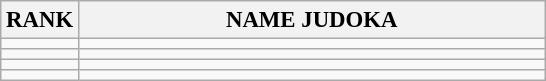<table class="wikitable" style="font-size:95%;">
<tr>
<th>RANK</th>
<th align="left" style="width: 20em">NAME JUDOKA</th>
</tr>
<tr>
<td align="center"></td>
<td></td>
</tr>
<tr>
<td align="center"></td>
<td></td>
</tr>
<tr>
<td align="center"></td>
<td></td>
</tr>
<tr>
<td align="center"></td>
<td></td>
</tr>
</table>
